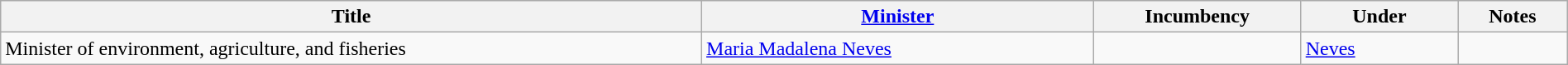<table class="wikitable" style="width:100%;">
<tr>
<th>Title</th>
<th style="width:25%;"><a href='#'>Minister</a></th>
<th style="width:160px;">Incumbency</th>
<th style="width:10%;">Under</th>
<th style="width:7%;">Notes</th>
</tr>
<tr>
<td>Minister of environment, agriculture, and fisheries</td>
<td><a href='#'>Maria Madalena Neves</a></td>
<td></td>
<td><a href='#'>Neves</a></td>
<td></td>
</tr>
</table>
